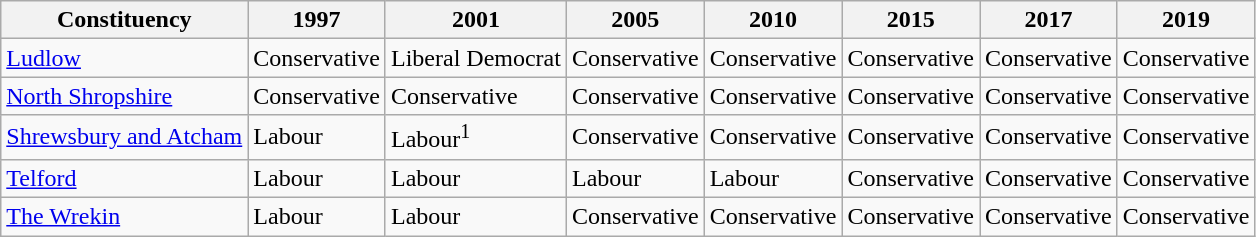<table class="wikitable">
<tr>
<th>Constituency</th>
<th>1997</th>
<th>2001</th>
<th>2005</th>
<th>2010</th>
<th>2015</th>
<th>2017</th>
<th>2019</th>
</tr>
<tr>
<td><a href='#'>Ludlow</a></td>
<td bgcolor=>Conservative</td>
<td bgcolor=>Liberal Democrat</td>
<td bgcolor=>Conservative</td>
<td bgcolor=>Conservative</td>
<td bgcolor=>Conservative</td>
<td bgcolor=>Conservative</td>
<td bgcolor=>Conservative</td>
</tr>
<tr>
<td><a href='#'>North Shropshire</a></td>
<td bgcolor=>Conservative</td>
<td bgcolor=>Conservative</td>
<td bgcolor=>Conservative</td>
<td bgcolor=>Conservative</td>
<td bgcolor=>Conservative</td>
<td bgcolor=>Conservative</td>
<td bgcolor=>Conservative</td>
</tr>
<tr>
<td><a href='#'>Shrewsbury and Atcham</a></td>
<td bgcolor=>Labour</td>
<td bgcolor=>Labour<sup>1</sup></td>
<td bgcolor=>Conservative</td>
<td bgcolor=>Conservative</td>
<td bgcolor=>Conservative</td>
<td bgcolor=>Conservative</td>
<td bgcolor=>Conservative</td>
</tr>
<tr>
<td><a href='#'>Telford</a></td>
<td bgcolor=>Labour</td>
<td bgcolor=>Labour</td>
<td bgcolor=>Labour</td>
<td bgcolor=>Labour</td>
<td bgcolor=>Conservative</td>
<td bgcolor=>Conservative</td>
<td bgcolor=>Conservative</td>
</tr>
<tr>
<td><a href='#'>The Wrekin</a></td>
<td bgcolor=>Labour</td>
<td bgcolor=>Labour</td>
<td bgcolor=>Conservative</td>
<td bgcolor=>Conservative</td>
<td bgcolor=>Conservative</td>
<td bgcolor=>Conservative</td>
<td bgcolor=>Conservative</td>
</tr>
</table>
